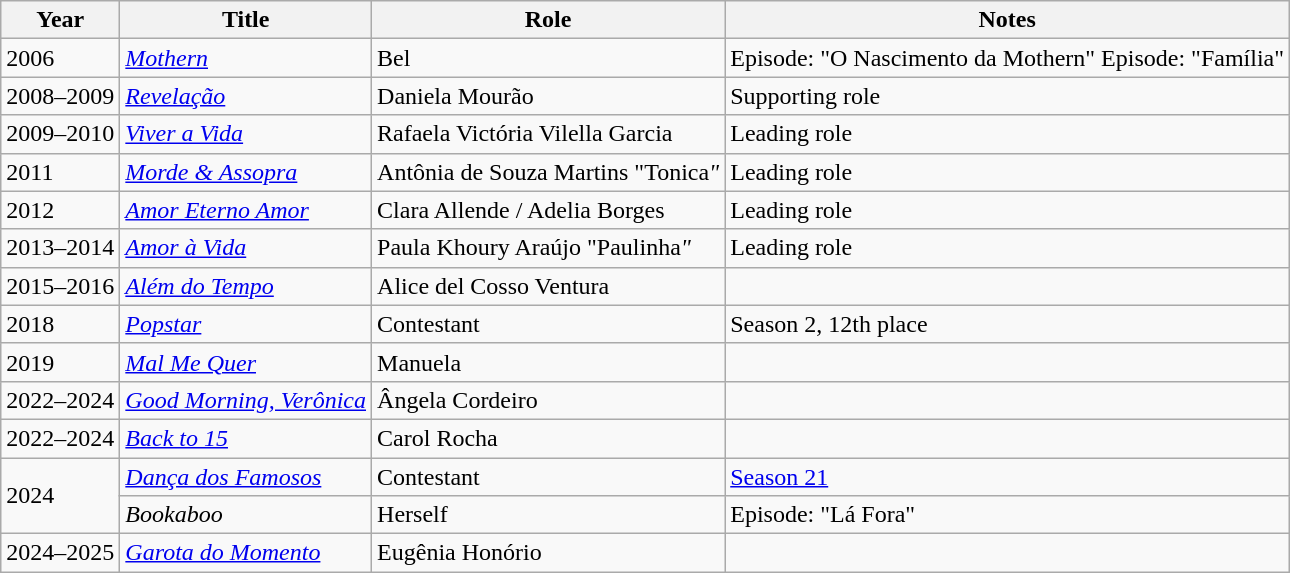<table class="wikitable">
<tr>
<th>Year</th>
<th>Title</th>
<th>Role</th>
<th>Notes</th>
</tr>
<tr>
<td>2006</td>
<td><a href='#'><em>Mothern</em></a></td>
<td>Bel</td>
<td>Episode: "O Nascimento da Mothern" Episode: "Família"</td>
</tr>
<tr>
<td>2008–2009</td>
<td><em><a href='#'>Revelação</a></em></td>
<td>Daniela Mourão</td>
<td>Supporting role</td>
</tr>
<tr>
<td>2009–2010</td>
<td><em><a href='#'>Viver a Vida</a></em></td>
<td>Rafaela Victória Vilella Garcia</td>
<td>Leading role</td>
</tr>
<tr>
<td>2011</td>
<td><em><a href='#'>Morde & Assopra</a></em></td>
<td>Antônia de Souza Martins "Tonica<em>"</em></td>
<td>Leading role</td>
</tr>
<tr>
<td>2012</td>
<td><em><a href='#'>Amor Eterno Amor</a></em></td>
<td>Clara Allende / Adelia Borges</td>
<td>Leading role</td>
</tr>
<tr>
<td>2013–2014</td>
<td><em><a href='#'>Amor à Vida</a></em></td>
<td>Paula Khoury Araújo "Paulinha<em>"</em></td>
<td>Leading role</td>
</tr>
<tr>
<td>2015–2016</td>
<td><em><a href='#'>Além do Tempo</a></em></td>
<td>Alice del Cosso Ventura</td>
<td></td>
</tr>
<tr>
<td>2018</td>
<td><a href='#'><em>Popstar</em></a></td>
<td>Contestant</td>
<td>Season 2, 12th place</td>
</tr>
<tr>
<td>2019</td>
<td><em><a href='#'>Mal Me Quer</a></em></td>
<td>Manuela</td>
<td></td>
</tr>
<tr>
<td>2022–2024</td>
<td><em><a href='#'>Good Morning, Verônica</a></em></td>
<td>Ângela Cordeiro</td>
<td></td>
</tr>
<tr>
<td>2022–2024</td>
<td><em><a href='#'>Back to 15</a></em></td>
<td>Carol Rocha</td>
<td></td>
</tr>
<tr>
<td rowspan="2">2024</td>
<td><em><a href='#'>Dança dos Famosos</a></em></td>
<td>Contestant</td>
<td><a href='#'>Season 21</a></td>
</tr>
<tr>
<td><em>Bookaboo</em></td>
<td>Herself</td>
<td>Episode: "Lá Fora"</td>
</tr>
<tr>
<td>2024–2025</td>
<td><em><a href='#'>Garota do Momento</a></em></td>
<td>Eugênia Honório</td>
<td></td>
</tr>
</table>
